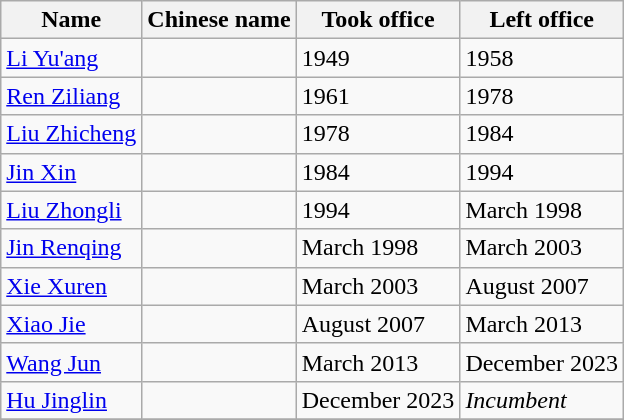<table class="wikitable">
<tr>
<th>Name</th>
<th>Chinese name</th>
<th>Took office</th>
<th>Left office</th>
</tr>
<tr>
<td><a href='#'>Li Yu'ang</a></td>
<td></td>
<td>1949</td>
<td>1958</td>
</tr>
<tr>
<td><a href='#'>Ren Ziliang</a></td>
<td></td>
<td>1961</td>
<td>1978</td>
</tr>
<tr>
<td><a href='#'>Liu Zhicheng</a></td>
<td></td>
<td>1978</td>
<td>1984</td>
</tr>
<tr>
<td><a href='#'>Jin Xin</a></td>
<td></td>
<td>1984</td>
<td>1994</td>
</tr>
<tr>
<td><a href='#'>Liu Zhongli</a></td>
<td></td>
<td>1994</td>
<td>March 1998</td>
</tr>
<tr>
<td><a href='#'>Jin Renqing</a></td>
<td></td>
<td>March 1998</td>
<td>March 2003</td>
</tr>
<tr>
<td><a href='#'>Xie Xuren</a></td>
<td></td>
<td>March 2003</td>
<td>August 2007</td>
</tr>
<tr>
<td><a href='#'>Xiao Jie</a></td>
<td></td>
<td>August 2007</td>
<td>March 2013</td>
</tr>
<tr>
<td><a href='#'>Wang Jun</a></td>
<td></td>
<td>March 2013</td>
<td>December 2023</td>
</tr>
<tr>
<td><a href='#'>Hu Jinglin</a></td>
<td></td>
<td>December 2023</td>
<td><em>Incumbent</em></td>
</tr>
<tr>
</tr>
</table>
